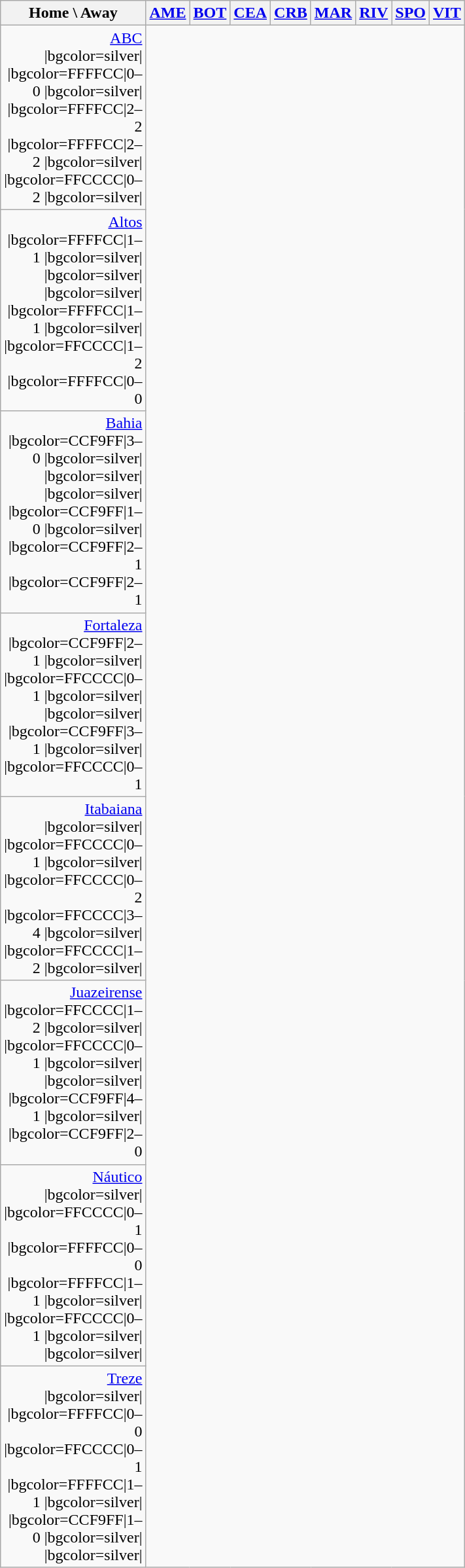<table class="wikitable" style="text-align: center">
<tr>
<th width=130>Home \ Away</th>
<th><a href='#'>AME</a></th>
<th><a href='#'>BOT</a></th>
<th><a href='#'>CEA</a></th>
<th><a href='#'>CRB</a></th>
<th><a href='#'>MAR</a></th>
<th><a href='#'>RIV</a></th>
<th><a href='#'>SPO</a></th>
<th><a href='#'>VIT</a></th>
</tr>
<tr>
<td style="text-align:right"> <a href='#'>ABC</a><br>|bgcolor=silver|
|bgcolor=FFFFCC|0–0
|bgcolor=silver|
|bgcolor=FFFFCC|2–2
|bgcolor=FFFFCC|2–2
|bgcolor=silver|
|bgcolor=FFCCCC|0–2
|bgcolor=silver|</td>
</tr>
<tr>
<td style="text-align:right"> <a href='#'>Altos</a><br>|bgcolor=FFFFCC|1–1
|bgcolor=silver|
|bgcolor=silver|
|bgcolor=silver|
|bgcolor=FFFFCC|1–1
|bgcolor=silver|
|bgcolor=FFCCCC|1–2
|bgcolor=FFFFCC|0–0</td>
</tr>
<tr>
<td style="text-align:right"> <a href='#'>Bahia</a><br>|bgcolor=CCF9FF|3–0
|bgcolor=silver|
|bgcolor=silver|
|bgcolor=silver|
|bgcolor=CCF9FF|1–0
|bgcolor=silver|
|bgcolor=CCF9FF|2–1
|bgcolor=CCF9FF|2–1</td>
</tr>
<tr>
<td style="text-align:right"> <a href='#'>Fortaleza</a><br>|bgcolor=CCF9FF|2–1
|bgcolor=silver|
|bgcolor=FFCCCC|0–1
|bgcolor=silver|
|bgcolor=silver|
|bgcolor=CCF9FF|3–1
|bgcolor=silver|
|bgcolor=FFCCCC|0–1</td>
</tr>
<tr>
<td style="text-align:right"> <a href='#'>Itabaiana</a><br>|bgcolor=silver|
|bgcolor=FFCCCC|0–1
|bgcolor=silver|
|bgcolor=FFCCCC|0–2
|bgcolor=FFCCCC|3–4
|bgcolor=silver|
|bgcolor=FFCCCC|1–2
|bgcolor=silver|</td>
</tr>
<tr>
<td style="text-align:right"> <a href='#'>Juazeirense</a><br>|bgcolor=FFCCCC|1–2
|bgcolor=silver|
|bgcolor=FFCCCC|0–1
|bgcolor=silver|
|bgcolor=silver|
|bgcolor=CCF9FF|4–1
|bgcolor=silver|
|bgcolor=CCF9FF|2–0</td>
</tr>
<tr>
<td style="text-align:right"> <a href='#'>Náutico</a><br>|bgcolor=silver|
|bgcolor=FFCCCC|0–1
|bgcolor=FFFFCC|0–0
|bgcolor=FFFFCC|1–1
|bgcolor=silver|
|bgcolor=FFCCCC|0–1
|bgcolor=silver|
|bgcolor=silver|</td>
</tr>
<tr>
<td style="text-align:right"> <a href='#'>Treze</a><br>|bgcolor=silver|
|bgcolor=FFFFCC|0–0
|bgcolor=FFCCCC|0–1
|bgcolor=FFFFCC|1–1
|bgcolor=silver|
|bgcolor=CCF9FF|1–0
|bgcolor=silver|
|bgcolor=silver|</td>
</tr>
</table>
